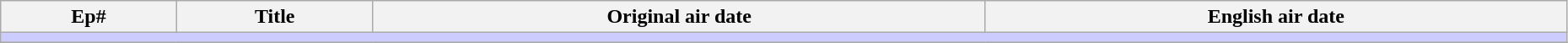<table class="wikitable" style="width:98%;">
<tr>
<th>Ep#</th>
<th>Title</th>
<th>Original air date</th>
<th>English air date</th>
</tr>
<tr>
<td colspan="150" style="background:#ccf;"></td>
</tr>
<tr>
</tr>
</table>
